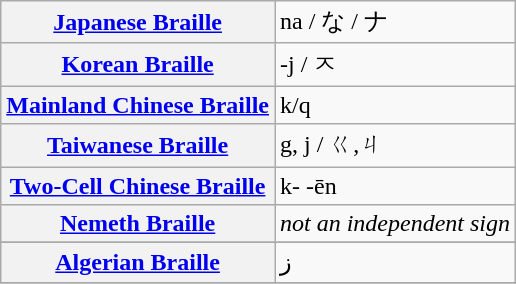<table class="wikitable">
<tr>
<th align=left><a href='#'>Japanese Braille</a></th>
<td>na / な / ナ </td>
</tr>
<tr>
<th align=left><a href='#'>Korean Braille</a></th>
<td>-j / ㅈ </td>
</tr>
<tr>
<th align=left><a href='#'>Mainland Chinese Braille</a></th>
<td>k/q </td>
</tr>
<tr>
<th align=left><a href='#'>Taiwanese Braille</a></th>
<td>g, j / ㄍ,ㄐ</td>
</tr>
<tr>
<th align=left><a href='#'>Two-Cell Chinese Braille</a></th>
<td>k- -ēn</td>
</tr>
<tr>
<th align=left><a href='#'>Nemeth Braille</a></th>
<td><em>not an independent sign</em> </td>
</tr>
<tr>
</tr>
<tr>
<th align=left><a href='#'>Algerian Braille</a></th>
<td>ز ‎</td>
</tr>
<tr>
</tr>
</table>
